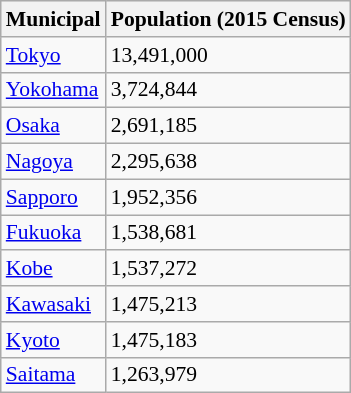<table class="wikitable sortable" border="1" style="font-size:90%">
<tr style="background:#ececec;">
<th>Municipal</th>
<th>Population (2015 Census)</th>
</tr>
<tr>
<td><a href='#'>Tokyo</a></td>
<td>13,491,000</td>
</tr>
<tr>
<td><a href='#'>Yokohama</a></td>
<td>3,724,844</td>
</tr>
<tr>
<td><a href='#'>Osaka</a></td>
<td>2,691,185</td>
</tr>
<tr>
<td><a href='#'>Nagoya</a></td>
<td>2,295,638</td>
</tr>
<tr>
<td><a href='#'>Sapporo</a></td>
<td>1,952,356</td>
</tr>
<tr>
<td><a href='#'>Fukuoka</a></td>
<td>1,538,681</td>
</tr>
<tr>
<td><a href='#'>Kobe</a></td>
<td>1,537,272</td>
</tr>
<tr>
<td><a href='#'>Kawasaki</a></td>
<td>1,475,213</td>
</tr>
<tr>
<td><a href='#'>Kyoto</a></td>
<td>1,475,183</td>
</tr>
<tr>
<td><a href='#'>Saitama</a></td>
<td>1,263,979</td>
</tr>
</table>
